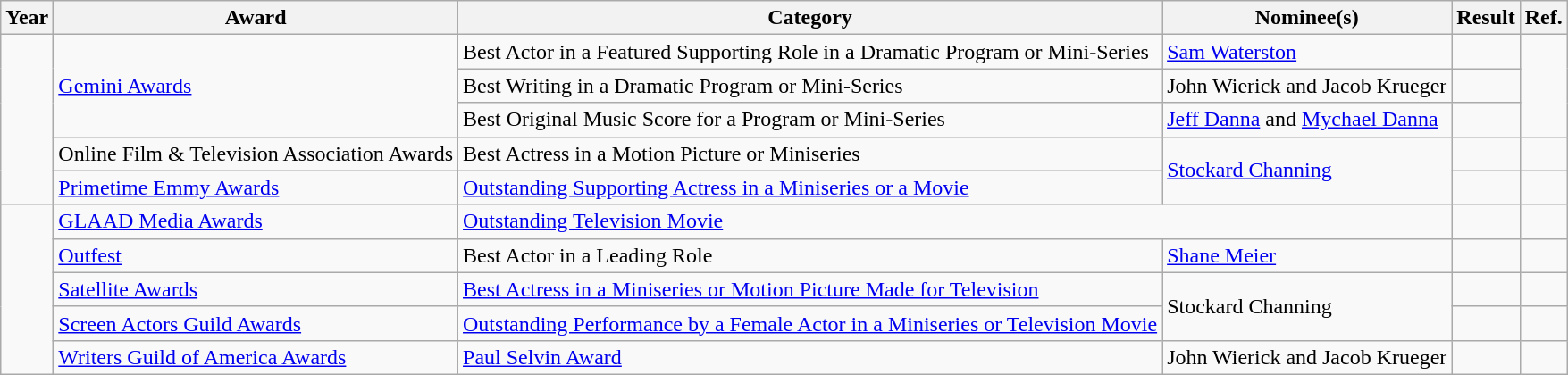<table class="wikitable sortable">
<tr>
<th>Year</th>
<th>Award</th>
<th>Category</th>
<th>Nominee(s)</th>
<th>Result</th>
<th>Ref.</th>
</tr>
<tr>
<td rowspan="5"></td>
<td rowspan="3"><a href='#'>Gemini Awards</a></td>
<td>Best Actor in a Featured Supporting Role in a Dramatic Program or Mini-Series</td>
<td><a href='#'>Sam Waterston</a></td>
<td></td>
<td align="center" rowspan="3"></td>
</tr>
<tr>
<td>Best Writing in a Dramatic Program or Mini-Series</td>
<td>John Wierick and Jacob Krueger</td>
<td></td>
</tr>
<tr>
<td>Best Original Music Score for a Program or Mini-Series</td>
<td><a href='#'>Jeff Danna</a> and <a href='#'>Mychael Danna</a></td>
<td></td>
</tr>
<tr>
<td>Online Film & Television Association Awards</td>
<td>Best Actress in a Motion Picture or Miniseries</td>
<td rowspan="2"><a href='#'>Stockard Channing</a></td>
<td></td>
<td align="center"></td>
</tr>
<tr>
<td><a href='#'>Primetime Emmy Awards</a></td>
<td><a href='#'>Outstanding Supporting Actress in a Miniseries or a Movie</a></td>
<td></td>
<td align="center"></td>
</tr>
<tr>
<td rowspan="5"></td>
<td><a href='#'>GLAAD Media Awards</a></td>
<td colspan="2"><a href='#'>Outstanding Television Movie</a></td>
<td></td>
<td align="center"></td>
</tr>
<tr>
<td><a href='#'>Outfest</a></td>
<td>Best Actor in a Leading Role</td>
<td><a href='#'>Shane Meier</a></td>
<td></td>
<td align="center"></td>
</tr>
<tr>
<td><a href='#'>Satellite Awards</a></td>
<td><a href='#'>Best Actress in a Miniseries or Motion Picture Made for Television</a></td>
<td rowspan="2">Stockard Channing</td>
<td></td>
<td align="center"></td>
</tr>
<tr>
<td><a href='#'>Screen Actors Guild Awards</a></td>
<td><a href='#'>Outstanding Performance by a Female Actor in a Miniseries or Television Movie</a></td>
<td></td>
<td align="center"></td>
</tr>
<tr>
<td><a href='#'>Writers Guild of America Awards</a></td>
<td><a href='#'>Paul Selvin Award</a></td>
<td>John Wierick and Jacob Krueger</td>
<td></td>
<td align="center"></td>
</tr>
</table>
